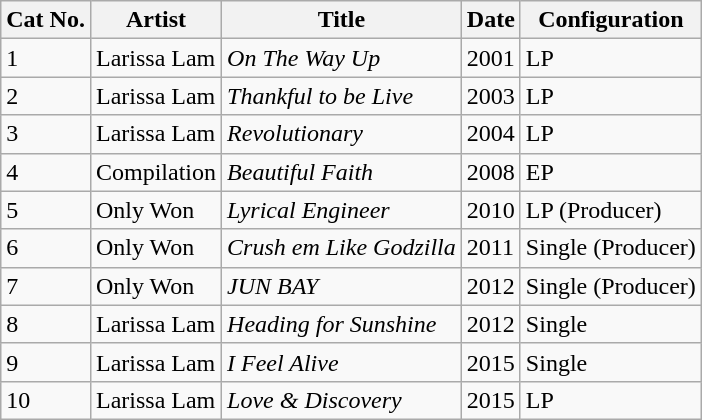<table class="wikitable">
<tr>
<th>Cat No.</th>
<th>Artist</th>
<th>Title</th>
<th>Date</th>
<th>Configuration</th>
</tr>
<tr>
<td>1</td>
<td>Larissa Lam</td>
<td><em>On The Way Up</em></td>
<td>2001</td>
<td>LP</td>
</tr>
<tr>
<td>2</td>
<td>Larissa Lam</td>
<td><em>Thankful to be Live</em></td>
<td>2003</td>
<td>LP</td>
</tr>
<tr>
<td>3</td>
<td>Larissa Lam</td>
<td><em>Revolutionary</em></td>
<td>2004</td>
<td>LP</td>
</tr>
<tr>
<td>4</td>
<td>Compilation</td>
<td><em>Beautiful Faith</em></td>
<td>2008</td>
<td>EP</td>
</tr>
<tr>
<td>5</td>
<td>Only Won</td>
<td><em>Lyrical Engineer</em></td>
<td>2010</td>
<td>LP (Producer)</td>
</tr>
<tr>
<td>6</td>
<td>Only Won</td>
<td><em>Crush em Like Godzilla</em></td>
<td>2011</td>
<td>Single (Producer)</td>
</tr>
<tr>
<td>7</td>
<td>Only Won</td>
<td><em>JUN BAY</em></td>
<td>2012</td>
<td>Single (Producer)</td>
</tr>
<tr>
<td>8</td>
<td>Larissa Lam</td>
<td><em>Heading for Sunshine</em></td>
<td>2012</td>
<td>Single</td>
</tr>
<tr>
<td>9</td>
<td>Larissa Lam</td>
<td><em>I Feel Alive</em></td>
<td>2015</td>
<td>Single</td>
</tr>
<tr>
<td>10</td>
<td>Larissa Lam</td>
<td><em>Love & Discovery</em></td>
<td>2015</td>
<td>LP</td>
</tr>
</table>
